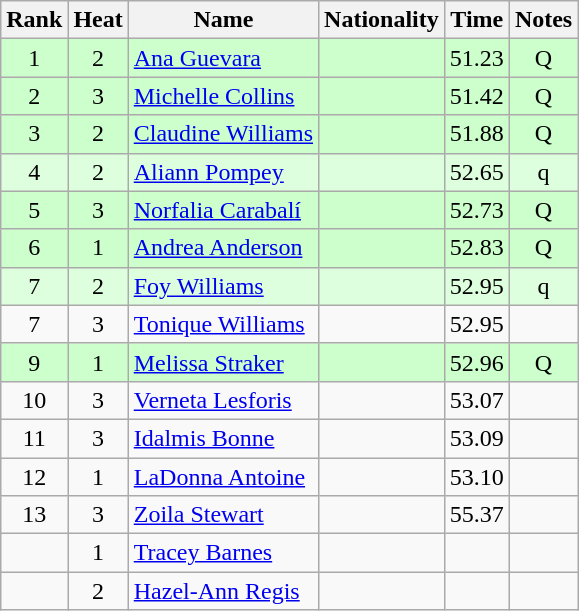<table class="wikitable sortable" style="text-align:center">
<tr>
<th>Rank</th>
<th>Heat</th>
<th>Name</th>
<th>Nationality</th>
<th>Time</th>
<th>Notes</th>
</tr>
<tr bgcolor=ccffcc>
<td>1</td>
<td>2</td>
<td align=left><a href='#'>Ana Guevara</a></td>
<td align=left></td>
<td>51.23</td>
<td>Q</td>
</tr>
<tr bgcolor=ccffcc>
<td>2</td>
<td>3</td>
<td align=left><a href='#'>Michelle Collins</a></td>
<td align=left></td>
<td>51.42</td>
<td>Q</td>
</tr>
<tr bgcolor=ccffcc>
<td>3</td>
<td>2</td>
<td align=left><a href='#'>Claudine Williams</a></td>
<td align=left></td>
<td>51.88</td>
<td>Q</td>
</tr>
<tr bgcolor=ddffdd>
<td>4</td>
<td>2</td>
<td align=left><a href='#'>Aliann Pompey</a></td>
<td align=left></td>
<td>52.65</td>
<td>q</td>
</tr>
<tr bgcolor=ccffcc>
<td>5</td>
<td>3</td>
<td align=left><a href='#'>Norfalia Carabalí</a></td>
<td align=left></td>
<td>52.73</td>
<td>Q</td>
</tr>
<tr bgcolor=ccffcc>
<td>6</td>
<td>1</td>
<td align=left><a href='#'>Andrea Anderson</a></td>
<td align=left></td>
<td>52.83</td>
<td>Q</td>
</tr>
<tr bgcolor=ddffdd>
<td>7</td>
<td>2</td>
<td align=left><a href='#'>Foy Williams</a></td>
<td align=left></td>
<td>52.95</td>
<td>q</td>
</tr>
<tr>
<td>7</td>
<td>3</td>
<td align=left><a href='#'>Tonique Williams</a></td>
<td align=left></td>
<td>52.95</td>
<td></td>
</tr>
<tr bgcolor=ccffcc>
<td>9</td>
<td>1</td>
<td align=left><a href='#'>Melissa Straker</a></td>
<td align=left></td>
<td>52.96</td>
<td>Q</td>
</tr>
<tr>
<td>10</td>
<td>3</td>
<td align=left><a href='#'>Verneta Lesforis</a></td>
<td align=left></td>
<td>53.07</td>
<td></td>
</tr>
<tr>
<td>11</td>
<td>3</td>
<td align=left><a href='#'>Idalmis Bonne</a></td>
<td align=left></td>
<td>53.09</td>
<td></td>
</tr>
<tr>
<td>12</td>
<td>1</td>
<td align=left><a href='#'>LaDonna Antoine</a></td>
<td align=left></td>
<td>53.10</td>
<td></td>
</tr>
<tr>
<td>13</td>
<td>3</td>
<td align=left><a href='#'>Zoila Stewart</a></td>
<td align=left></td>
<td>55.37</td>
<td></td>
</tr>
<tr>
<td></td>
<td>1</td>
<td align=left><a href='#'>Tracey Barnes</a></td>
<td align=left></td>
<td></td>
<td></td>
</tr>
<tr>
<td></td>
<td>2</td>
<td align=left><a href='#'>Hazel-Ann Regis</a></td>
<td align=left></td>
<td></td>
<td></td>
</tr>
</table>
